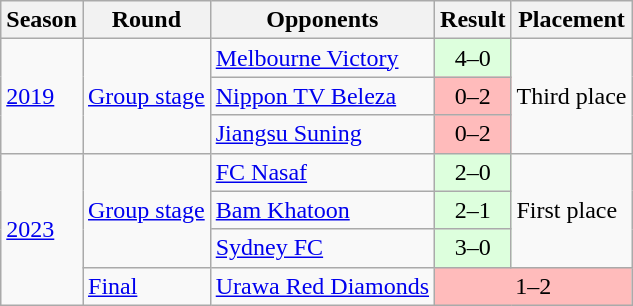<table class="wikitable">
<tr>
<th>Season</th>
<th>Round</th>
<th>Opponents</th>
<th>Result</th>
<th>Placement</th>
</tr>
<tr>
<td rowspan="3"><a href='#'>2019</a></td>
<td rowspan="3"><a href='#'>Group stage</a></td>
<td> <a href='#'>Melbourne Victory</a></td>
<td bgcolor="#ddffdd" style="text-align:center;">4–0</td>
<td rowspan="3" style="text-align:center;">Third place</td>
</tr>
<tr>
<td> <a href='#'>Nippon TV Beleza</a></td>
<td bgcolor="#ffbbbb" style="text-align:center;">0–2</td>
</tr>
<tr>
<td> <a href='#'>Jiangsu Suning</a></td>
<td bgcolor="#ffbbbb" style="text-align:center;">0–2</td>
</tr>
<tr>
<td rowspan="4"><a href='#'>2023</a></td>
<td rowspan="3"><a href='#'>Group stage</a></td>
<td> <a href='#'>FC Nasaf</a></td>
<td bgcolor="#ddffdd" style="text-align:center;">2–0</td>
<td rowspan="3">First place</td>
</tr>
<tr>
<td> <a href='#'>Bam Khatoon</a></td>
<td bgcolor="#ddffdd" style="text-align:center;">2–1</td>
</tr>
<tr>
<td> <a href='#'>Sydney FC</a></td>
<td bgcolor="#ddffdd" style="text-align:center;">3–0</td>
</tr>
<tr>
<td><a href='#'>Final</a></td>
<td> <a href='#'>Urawa Red Diamonds</a></td>
<td colspan="2" bgcolor="#ffbbbb" style="text-align:center;">1–2</td>
</tr>
</table>
